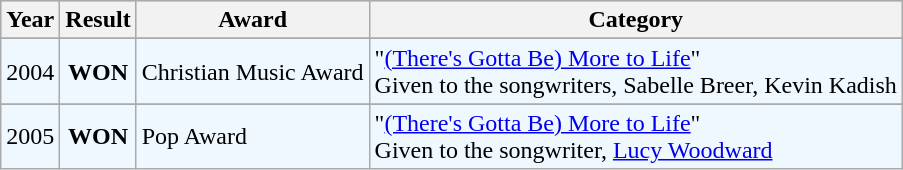<table class="wikitable"|width=100%>
<tr bgcolor="#CCCCCC">
<th align="left">Year</th>
<th align="left">Result</th>
<th align="center">Award</th>
<th align="center">Category</th>
</tr>
<tr>
</tr>
<tr bgcolor="#F0F8FF">
<td align="left">2004</td>
<td align="center"><strong>WON</strong></td>
<td align="left">Christian Music Award</td>
<td align="left">"<a href='#'>(There's Gotta Be) More to Life</a>" <br> Given to the songwriters, Sabelle Breer, Kevin Kadish</td>
</tr>
<tr>
</tr>
<tr bgcolor="#F0F8FF">
<td align="left">2005</td>
<td align="center"><strong>WON</strong></td>
<td align="left">Pop Award</td>
<td align="left">"<a href='#'>(There's Gotta Be) More to Life</a>" <br> Given to the songwriter, <a href='#'>Lucy Woodward</a></td>
</tr>
</table>
